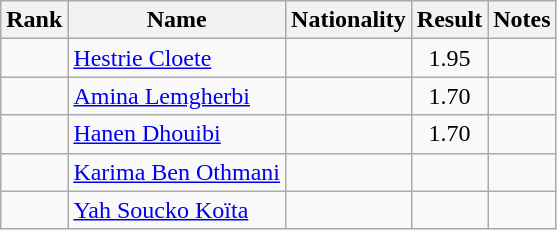<table class="wikitable sortable" style="text-align:center">
<tr>
<th>Rank</th>
<th>Name</th>
<th>Nationality</th>
<th>Result</th>
<th>Notes</th>
</tr>
<tr>
<td></td>
<td align=left><a href='#'>Hestrie Cloete</a></td>
<td align=left></td>
<td>1.95</td>
<td></td>
</tr>
<tr>
<td></td>
<td align=left><a href='#'>Amina Lemgherbi</a></td>
<td align=left></td>
<td>1.70</td>
<td></td>
</tr>
<tr>
<td></td>
<td align=left><a href='#'>Hanen Dhouibi</a></td>
<td align=left></td>
<td>1.70</td>
<td></td>
</tr>
<tr>
<td></td>
<td align=left><a href='#'>Karima Ben Othmani</a></td>
<td align=left></td>
<td></td>
<td></td>
</tr>
<tr>
<td></td>
<td align=left><a href='#'>Yah Soucko Koïta</a></td>
<td align=left></td>
<td></td>
<td></td>
</tr>
</table>
